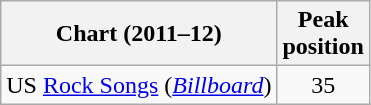<table class="wikitable">
<tr>
<th>Chart (2011–12)</th>
<th>Peak<br>position</th>
</tr>
<tr>
<td>US <a href='#'>Rock Songs</a> (<em><a href='#'>Billboard</a></em>)</td>
<td style="text-align:center;">35</td>
</tr>
</table>
